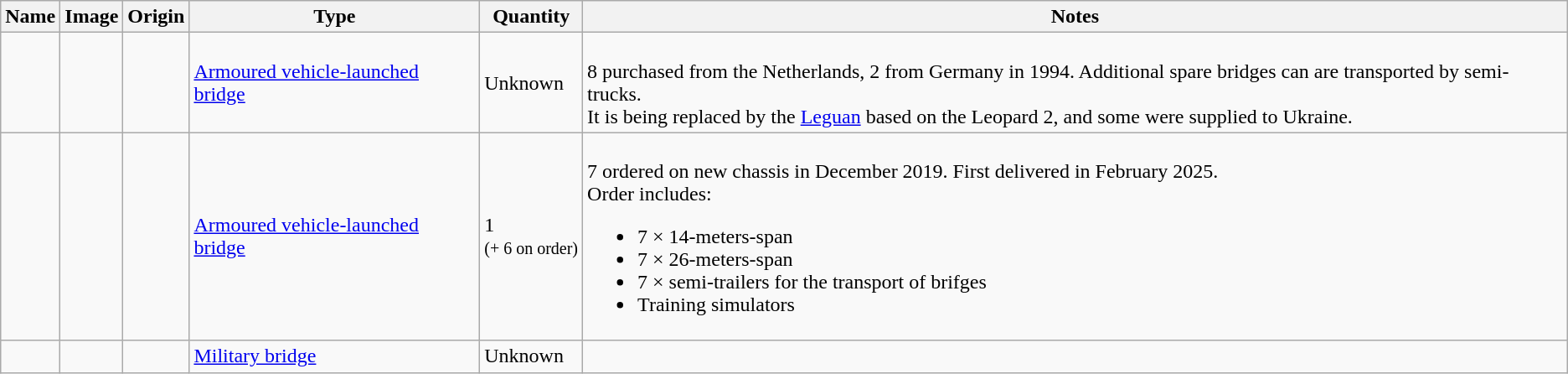<table class="wikitable">
<tr>
<th>Name</th>
<th>Image</th>
<th>Origin</th>
<th>Type</th>
<th>Quantity</th>
<th>Notes</th>
</tr>
<tr>
<td></td>
<td></td>
<td></td>
<td><a href='#'>Armoured vehicle-launched bridge</a></td>
<td>Unknown</td>
<td><br>8 purchased from the Netherlands, 2 from Germany in 1994. Additional spare bridges can are transported by semi-trucks.<br>It is being replaced by the <a href='#'>Leguan</a> based on the Leopard 2, and some were supplied to Ukraine.</td>
</tr>
<tr>
<td></td>
<td></td>
<td></td>
<td><a href='#'>Armoured vehicle-launched bridge</a></td>
<td>1<br><small>(+ 6 on order)</small></td>
<td><br>7 ordered on new chassis in December 2019. First delivered in February 2025.<br>Order includes:<ul><li>7 × 14-meters-span</li><li>7 × 26-meters-span</li><li>7 × semi-trailers for the transport of brifges</li><li>Training simulators</li></ul></td>
</tr>
<tr>
<td></td>
<td></td>
<td></td>
<td><a href='#'>Military bridge</a></td>
<td>Unknown</td>
<td></td>
</tr>
</table>
